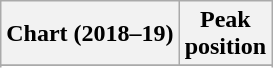<table class="wikitable sortable plainrowheaders" style="text-align:center">
<tr>
<th scope="col">Chart (2018–19)</th>
<th scope="col">Peak<br>position</th>
</tr>
<tr>
</tr>
<tr>
</tr>
<tr>
</tr>
<tr>
</tr>
<tr>
</tr>
<tr>
</tr>
<tr>
</tr>
<tr>
</tr>
<tr>
</tr>
<tr>
</tr>
<tr>
</tr>
<tr>
</tr>
<tr>
</tr>
<tr>
</tr>
</table>
